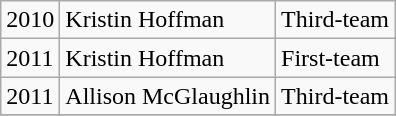<table class="wikitable">
<tr>
<td>2010</td>
<td>Kristin Hoffman</td>
<td>Third-team</td>
</tr>
<tr>
<td>2011</td>
<td>Kristin Hoffman</td>
<td>First-team</td>
</tr>
<tr>
<td>2011</td>
<td>Allison McGlaughlin</td>
<td>Third-team</td>
</tr>
<tr>
</tr>
</table>
